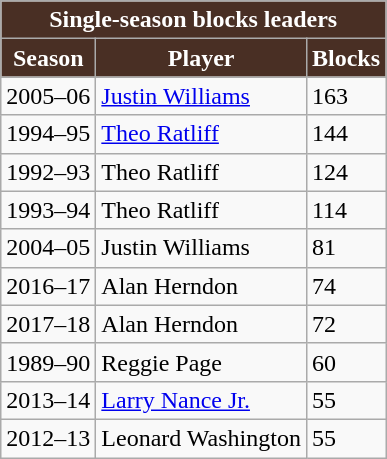<table class="wikitable" style="float:left; margin-right:1em">
<tr>
<th style="background:#492f24; color:white;" colspan=6>Single-season blocks leaders</th>
</tr>
<tr>
<th style="background:#492f24; color:white">Season</th>
<th style="background:#492f24; color:white">Player</th>
<th style="background:#492f24; color:white">Blocks</th>
</tr>
<tr>
<td>2005–06</td>
<td><a href='#'>Justin Williams</a></td>
<td>163</td>
</tr>
<tr>
<td>1994–95</td>
<td><a href='#'>Theo Ratliff</a></td>
<td>144</td>
</tr>
<tr>
<td>1992–93</td>
<td>Theo Ratliff</td>
<td>124</td>
</tr>
<tr>
<td>1993–94</td>
<td>Theo Ratliff</td>
<td>114</td>
</tr>
<tr>
<td>2004–05</td>
<td>Justin Williams</td>
<td>81</td>
</tr>
<tr>
<td>2016–17</td>
<td>Alan Herndon</td>
<td>74</td>
</tr>
<tr>
<td>2017–18</td>
<td>Alan Herndon</td>
<td>72</td>
</tr>
<tr>
<td>1989–90</td>
<td>Reggie Page</td>
<td>60</td>
</tr>
<tr>
<td>2013–14</td>
<td><a href='#'>Larry Nance Jr.</a></td>
<td>55</td>
</tr>
<tr>
<td>2012–13</td>
<td>Leonard Washington</td>
<td>55</td>
</tr>
</table>
